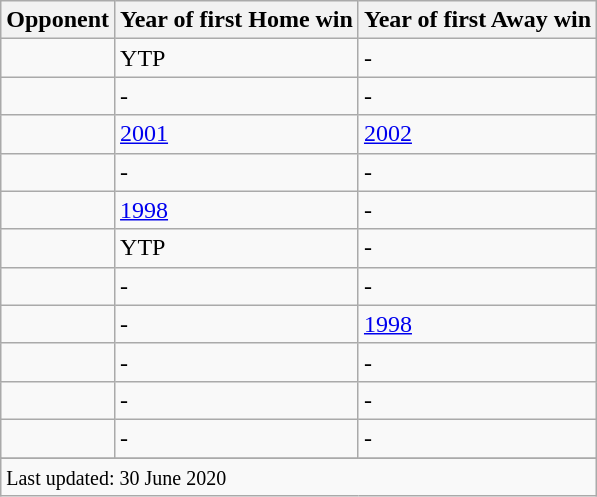<table class="wikitable plainrowheaders sortable" style=align:center;>
<tr>
<th>Opponent</th>
<th>Year of first Home win</th>
<th>Year of first Away win</th>
</tr>
<tr>
<td></td>
<td>YTP</td>
<td>-</td>
</tr>
<tr>
<td></td>
<td>-</td>
<td>-</td>
</tr>
<tr>
<td></td>
<td><a href='#'>2001</a></td>
<td><a href='#'>2002</a></td>
</tr>
<tr>
<td></td>
<td>-</td>
<td>-</td>
</tr>
<tr>
<td></td>
<td><a href='#'>1998</a></td>
<td>-</td>
</tr>
<tr>
<td></td>
<td>YTP</td>
<td>-</td>
</tr>
<tr>
<td></td>
<td>-</td>
<td>-</td>
</tr>
<tr>
<td></td>
<td>-</td>
<td><a href='#'>1998</a></td>
</tr>
<tr>
<td></td>
<td>-</td>
<td>-</td>
</tr>
<tr>
<td></td>
<td>-</td>
<td>-</td>
</tr>
<tr>
<td></td>
<td>-</td>
<td>-</td>
</tr>
<tr>
</tr>
<tr class=sortbottom>
<td colspan=3><small>Last updated: 30 June 2020</small></td>
</tr>
</table>
